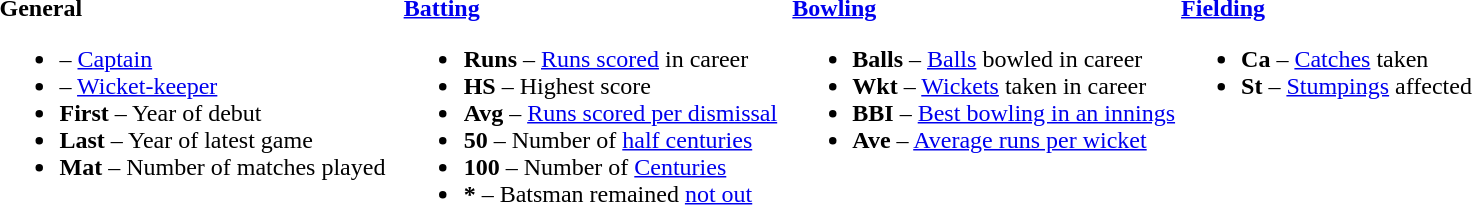<table>
<tr>
<td valign="top" style="width:26%"><br><strong>General</strong><ul><li> – <a href='#'>Captain</a></li><li> – <a href='#'>Wicket-keeper</a></li><li><strong>First</strong> – Year of debut</li><li><strong>Last</strong> – Year of latest game</li><li><strong>Mat</strong> – Number of matches played</li></ul></td>
<td valign="top" style="width:25%"><br><strong><a href='#'>Batting</a></strong><ul><li><strong>Runs</strong> – <a href='#'>Runs scored</a> in career</li><li><strong>HS</strong> – Highest score</li><li><strong>Avg</strong> – <a href='#'>Runs scored per dismissal</a></li><li><strong>50</strong> – Number of <a href='#'>half centuries</a></li><li><strong>100</strong> – Number of <a href='#'>Centuries</a></li><li><strong>*</strong> – Batsman remained <a href='#'>not out</a></li></ul></td>
<td valign="top" style="width:25%"><br><strong><a href='#'>Bowling</a></strong><ul><li><strong>Balls</strong> – <a href='#'>Balls</a> bowled in career</li><li><strong>Wkt</strong> – <a href='#'>Wickets</a> taken in career</li><li><strong>BBI</strong> – <a href='#'>Best bowling in an innings</a></li><li><strong>Ave</strong> – <a href='#'>Average runs per wicket</a></li></ul></td>
<td valign="top" style="width:24%"><br><strong><a href='#'>Fielding</a></strong><ul><li><strong>Ca</strong> – <a href='#'>Catches</a> taken</li><li><strong>St</strong> – <a href='#'>Stumpings</a> affected</li></ul></td>
</tr>
</table>
